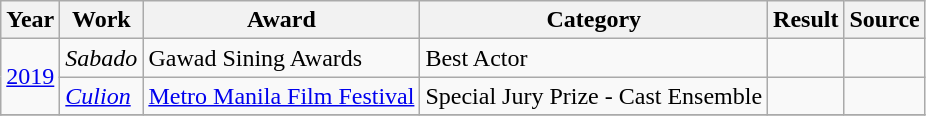<table class="wikitable">
<tr>
<th>Year</th>
<th>Work</th>
<th>Award</th>
<th>Category</th>
<th>Result</th>
<th>Source </th>
</tr>
<tr>
<td rowspan=2><a href='#'>2019</a></td>
<td><em>Sabado</em></td>
<td>Gawad Sining Awards</td>
<td>Best Actor</td>
<td></td>
<td></td>
</tr>
<tr>
<td><em><a href='#'>Culion</a></em></td>
<td><a href='#'>Metro Manila Film Festival</a></td>
<td>Special Jury Prize - Cast Ensemble</td>
<td></td>
<td></td>
</tr>
<tr>
</tr>
</table>
